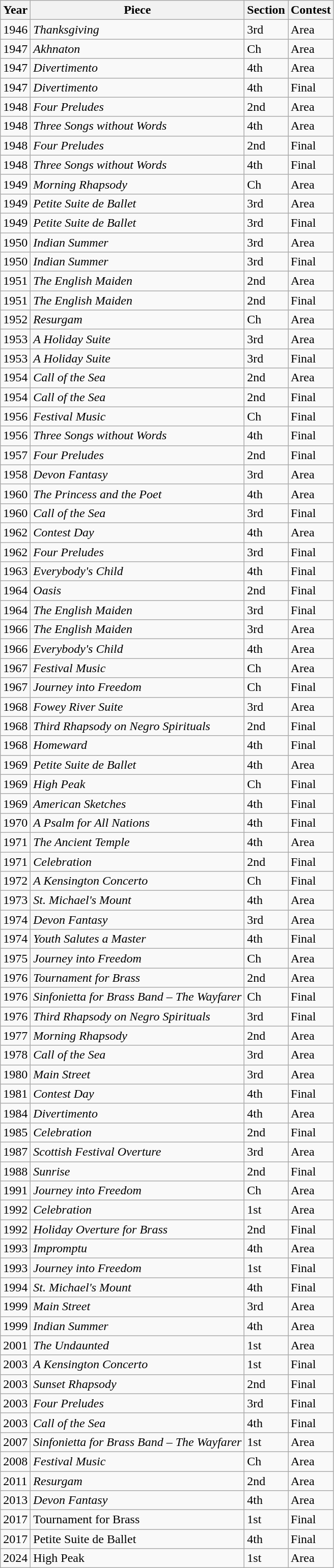<table class="wikitable">
<tr>
<th>Year</th>
<th>Piece</th>
<th>Section</th>
<th>Contest</th>
</tr>
<tr>
<td>1946</td>
<td><em>Thanksgiving</em></td>
<td>3rd</td>
<td>Area</td>
</tr>
<tr>
<td>1947</td>
<td><em>Akhnaton</em></td>
<td>Ch</td>
<td>Area</td>
</tr>
<tr>
<td>1947</td>
<td><em>Divertimento</em></td>
<td>4th</td>
<td>Area</td>
</tr>
<tr>
<td>1947</td>
<td><em>Divertimento</em></td>
<td>4th</td>
<td>Final</td>
</tr>
<tr>
<td>1948</td>
<td><em>Four Preludes</em></td>
<td>2nd</td>
<td>Area</td>
</tr>
<tr>
<td>1948</td>
<td><em>Three Songs without Words</em></td>
<td>4th</td>
<td>Area</td>
</tr>
<tr>
<td>1948</td>
<td><em>Four Preludes</em></td>
<td>2nd</td>
<td>Final</td>
</tr>
<tr>
<td>1948</td>
<td><em>Three Songs without Words</em></td>
<td>4th</td>
<td>Final</td>
</tr>
<tr>
<td>1949</td>
<td><em>Morning Rhapsody</em></td>
<td>Ch</td>
<td>Area</td>
</tr>
<tr>
<td>1949</td>
<td><em>Petite Suite de Ballet</em></td>
<td>3rd</td>
<td>Area</td>
</tr>
<tr>
<td>1949</td>
<td><em>Petite Suite de Ballet</em></td>
<td>3rd</td>
<td>Final</td>
</tr>
<tr>
<td>1950</td>
<td><em>Indian Summer</em></td>
<td>3rd</td>
<td>Area</td>
</tr>
<tr>
<td>1950</td>
<td><em>Indian Summer</em></td>
<td>3rd</td>
<td>Final</td>
</tr>
<tr>
<td>1951</td>
<td><em>The English Maiden</em></td>
<td>2nd</td>
<td>Area</td>
</tr>
<tr>
<td>1951</td>
<td><em>The English Maiden</em></td>
<td>2nd</td>
<td>Final</td>
</tr>
<tr>
<td>1952</td>
<td><em>Resurgam</em></td>
<td>Ch</td>
<td>Area</td>
</tr>
<tr>
<td>1953</td>
<td><em>A Holiday Suite</em></td>
<td>3rd</td>
<td>Area</td>
</tr>
<tr>
<td>1953</td>
<td><em>A Holiday Suite</em></td>
<td>3rd</td>
<td>Final</td>
</tr>
<tr>
<td>1954</td>
<td><em>Call of the Sea</em></td>
<td>2nd</td>
<td>Area</td>
</tr>
<tr>
<td>1954</td>
<td><em>Call of the Sea</em></td>
<td>2nd</td>
<td>Final</td>
</tr>
<tr>
<td>1956</td>
<td><em>Festival Music</em></td>
<td>Ch</td>
<td>Final</td>
</tr>
<tr>
<td>1956</td>
<td><em>Three Songs without Words</em></td>
<td>4th</td>
<td>Final</td>
</tr>
<tr>
<td>1957</td>
<td><em>Four Preludes</em></td>
<td>2nd</td>
<td>Final</td>
</tr>
<tr>
<td>1958</td>
<td><em>Devon Fantasy</em></td>
<td>3rd</td>
<td>Area</td>
</tr>
<tr>
<td>1960</td>
<td><em>The Princess and the Poet</em></td>
<td>4th</td>
<td>Area</td>
</tr>
<tr>
<td>1960</td>
<td><em>Call of the Sea</em></td>
<td>3rd</td>
<td>Final</td>
</tr>
<tr>
<td>1962</td>
<td><em>Contest Day</em></td>
<td>4th</td>
<td>Area</td>
</tr>
<tr>
<td>1962</td>
<td><em>Four Preludes</em></td>
<td>3rd</td>
<td>Final</td>
</tr>
<tr>
<td>1963</td>
<td><em>Everybody's Child</em></td>
<td>4th</td>
<td>Final</td>
</tr>
<tr>
<td>1964</td>
<td><em>Oasis</em></td>
<td>2nd</td>
<td>Final</td>
</tr>
<tr>
<td>1964</td>
<td><em>The English Maiden</em></td>
<td>3rd</td>
<td>Final</td>
</tr>
<tr>
<td>1966</td>
<td><em>The English Maiden</em></td>
<td>3rd</td>
<td>Area</td>
</tr>
<tr>
<td>1966</td>
<td><em>Everybody's Child</em></td>
<td>4th</td>
<td>Area</td>
</tr>
<tr>
<td>1967</td>
<td><em>Festival Music</em></td>
<td>Ch</td>
<td>Area</td>
</tr>
<tr>
<td>1967</td>
<td><em>Journey into Freedom</em></td>
<td>Ch</td>
<td>Final</td>
</tr>
<tr>
<td>1968</td>
<td><em>Fowey River Suite</em></td>
<td>3rd</td>
<td>Area</td>
</tr>
<tr>
<td>1968</td>
<td><em>Third Rhapsody on Negro Spirituals</em></td>
<td>2nd</td>
<td>Final</td>
</tr>
<tr>
<td>1968</td>
<td><em>Homeward</em></td>
<td>4th</td>
<td>Final</td>
</tr>
<tr>
<td>1969</td>
<td><em>Petite Suite de Ballet</em></td>
<td>4th</td>
<td>Area</td>
</tr>
<tr>
<td>1969</td>
<td><em>High Peak</em></td>
<td>Ch</td>
<td>Final</td>
</tr>
<tr>
<td>1969</td>
<td><em>American Sketches</em></td>
<td>4th</td>
<td>Final</td>
</tr>
<tr>
<td>1970</td>
<td><em>A Psalm for All Nations</em></td>
<td>4th</td>
<td>Final</td>
</tr>
<tr>
<td>1971</td>
<td><em>The Ancient Temple</em></td>
<td>4th</td>
<td>Area</td>
</tr>
<tr>
<td>1971</td>
<td><em>Celebration</em></td>
<td>2nd</td>
<td>Final</td>
</tr>
<tr>
<td>1972</td>
<td><em>A Kensington Concerto</em></td>
<td>Ch</td>
<td>Final</td>
</tr>
<tr>
<td>1973</td>
<td><em>St. Michael's Mount</em></td>
<td>4th</td>
<td>Area</td>
</tr>
<tr>
<td>1974</td>
<td><em>Devon Fantasy</em></td>
<td>3rd</td>
<td>Area</td>
</tr>
<tr>
<td>1974</td>
<td><em>Youth Salutes a Master</em></td>
<td>4th</td>
<td>Final</td>
</tr>
<tr>
<td>1975</td>
<td><em>Journey into Freedom</em></td>
<td>Ch</td>
<td>Area</td>
</tr>
<tr>
<td>1976</td>
<td><em>Tournament for Brass</em></td>
<td>2nd</td>
<td>Area</td>
</tr>
<tr>
<td>1976</td>
<td><em>Sinfonietta for Brass Band – The Wayfarer</em></td>
<td>Ch</td>
<td>Final</td>
</tr>
<tr>
<td>1976</td>
<td><em>Third Rhapsody on Negro Spirituals</em></td>
<td>3rd</td>
<td>Final</td>
</tr>
<tr>
<td>1977</td>
<td><em>Morning Rhapsody</em></td>
<td>2nd</td>
<td>Area</td>
</tr>
<tr>
<td>1978</td>
<td><em>Call of the Sea</em></td>
<td>3rd</td>
<td>Area</td>
</tr>
<tr>
<td>1980</td>
<td><em>Main Street</em></td>
<td>3rd</td>
<td>Area</td>
</tr>
<tr>
<td>1981</td>
<td><em>Contest Day</em></td>
<td>4th</td>
<td>Final</td>
</tr>
<tr>
<td>1984</td>
<td><em>Divertimento</em></td>
<td>4th</td>
<td>Area</td>
</tr>
<tr>
<td>1985</td>
<td><em>Celebration</em></td>
<td>2nd</td>
<td>Final</td>
</tr>
<tr>
<td>1987</td>
<td><em>Scottish Festival Overture</em></td>
<td>3rd</td>
<td>Area</td>
</tr>
<tr>
<td>1988</td>
<td><em>Sunrise</em></td>
<td>2nd</td>
<td>Final</td>
</tr>
<tr>
<td>1991</td>
<td><em>Journey into Freedom</em></td>
<td>Ch</td>
<td>Area</td>
</tr>
<tr>
<td>1992</td>
<td><em>Celebration</em></td>
<td>1st</td>
<td>Area</td>
</tr>
<tr>
<td>1992</td>
<td><em>Holiday Overture for Brass</em></td>
<td>2nd</td>
<td>Final</td>
</tr>
<tr>
<td>1993</td>
<td><em>Impromptu</em></td>
<td>4th</td>
<td>Area</td>
</tr>
<tr>
<td>1993</td>
<td><em>Journey into Freedom</em></td>
<td>1st</td>
<td>Final</td>
</tr>
<tr>
<td>1994</td>
<td><em>St. Michael's Mount</em></td>
<td>4th</td>
<td>Final</td>
</tr>
<tr>
<td>1999</td>
<td><em>Main Street</em></td>
<td>3rd</td>
<td>Area</td>
</tr>
<tr>
<td>1999</td>
<td><em>Indian Summer</em></td>
<td>4th</td>
<td>Area</td>
</tr>
<tr>
<td>2001</td>
<td><em>The Undaunted</em></td>
<td>1st</td>
<td>Area</td>
</tr>
<tr>
<td>2003</td>
<td><em>A Kensington Concerto</em></td>
<td>1st</td>
<td>Final</td>
</tr>
<tr>
<td>2003</td>
<td><em>Sunset Rhapsody</em></td>
<td>2nd</td>
<td>Final</td>
</tr>
<tr>
<td>2003</td>
<td><em>Four Preludes</em></td>
<td>3rd</td>
<td>Final</td>
</tr>
<tr>
<td>2003</td>
<td><em>Call of the Sea</em></td>
<td>4th</td>
<td>Final</td>
</tr>
<tr>
<td>2007</td>
<td><em>Sinfonietta for Brass Band – The Wayfarer</em></td>
<td>1st</td>
<td>Area</td>
</tr>
<tr ○>
<td>2008</td>
<td><em>Festival Music</em></td>
<td>Ch</td>
<td>Area</td>
</tr>
<tr>
<td>2011</td>
<td><em>Resurgam</em></td>
<td>2nd</td>
<td>Area</td>
</tr>
<tr>
<td>2013</td>
<td><em>Devon Fantasy</em></td>
<td>4th</td>
<td>Area</td>
</tr>
<tr>
<td>2017</td>
<td>Tournament for Brass</td>
<td>1st</td>
<td>Final</td>
</tr>
<tr>
<td>2017</td>
<td>Petite Suite de Ballet</td>
<td>4th</td>
<td>Final</td>
</tr>
<tr>
<td>2024</td>
<td>High Peak</td>
<td>1st</td>
<td>Area</td>
</tr>
</table>
